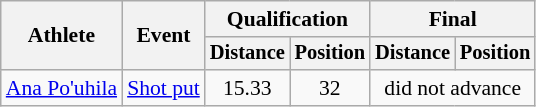<table class=wikitable style="font-size:90%">
<tr>
<th rowspan="2">Athlete</th>
<th rowspan="2">Event</th>
<th colspan="2">Qualification</th>
<th colspan="2">Final</th>
</tr>
<tr style="font-size:95%">
<th>Distance</th>
<th>Position</th>
<th>Distance</th>
<th>Position</th>
</tr>
<tr align=center>
<td align=left><a href='#'>Ana Po'uhila</a></td>
<td align=left><a href='#'>Shot put</a></td>
<td>15.33</td>
<td>32</td>
<td colspan=2>did not advance</td>
</tr>
</table>
